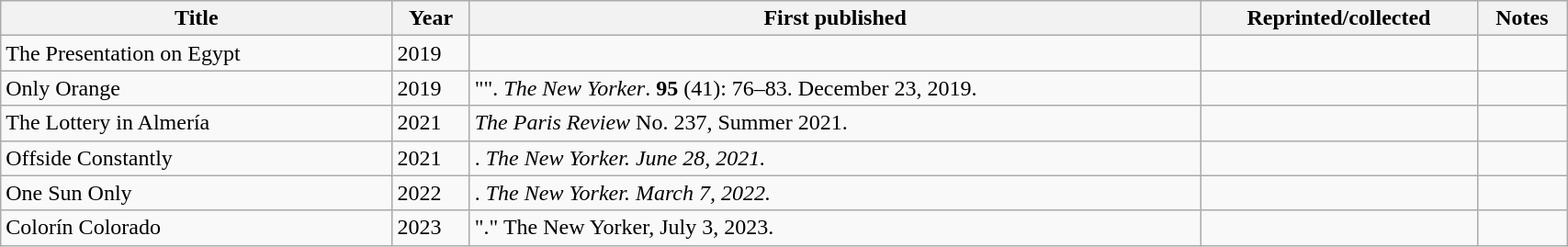<table class='wikitable sortable' width='90%'>
<tr>
<th width=25%>Title</th>
<th>Year</th>
<th>First published</th>
<th>Reprinted/collected</th>
<th>Notes</th>
</tr>
<tr>
<td>The Presentation on Egypt</td>
<td>2019</td>
<td></td>
<td></td>
<td></td>
</tr>
<tr>
<td>Only Orange</td>
<td>2019</td>
<td>"". <em>The New Yorker</em>. <strong>95</strong> (41):  76–83. December 23, 2019.</td>
<td></td>
<td></td>
</tr>
<tr>
<td>The Lottery in Almería</td>
<td>2021</td>
<td> <em>The Paris Review</em> No. 237, Summer 2021.</td>
<td></td>
<td></td>
</tr>
<tr>
<td>Offside Constantly</td>
<td>2021</td>
<td>. <em>The New Yorker. June 28, 2021.</em></td>
<td></td>
<td></td>
</tr>
<tr>
<td>One Sun Only</td>
<td>2022</td>
<td>. <em>The New Yorker. March 7, 2022.</em></td>
<td></td>
<td></td>
</tr>
<tr>
<td>Colorín Colorado</td>
<td>2023</td>
<td>"." The New Yorker, July 3, 2023.</td>
<td></td>
<td></td>
</tr>
</table>
